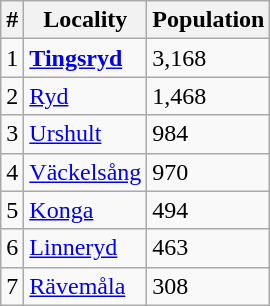<table class="wikitable">
<tr>
<th>#</th>
<th>Locality</th>
<th>Population</th>
</tr>
<tr>
<td>1</td>
<td><strong><a href='#'>Tingsryd</a></strong></td>
<td>3,168</td>
</tr>
<tr>
<td>2</td>
<td><a href='#'>Ryd</a></td>
<td>1,468</td>
</tr>
<tr>
<td>3</td>
<td><a href='#'>Urshult</a></td>
<td>984</td>
</tr>
<tr>
<td>4</td>
<td><a href='#'>Väckelsång</a></td>
<td>970</td>
</tr>
<tr>
<td>5</td>
<td><a href='#'>Konga</a></td>
<td>494</td>
</tr>
<tr>
<td>6</td>
<td><a href='#'>Linneryd</a></td>
<td>463</td>
</tr>
<tr>
<td>7</td>
<td><a href='#'>Rävemåla</a></td>
<td>308</td>
</tr>
</table>
